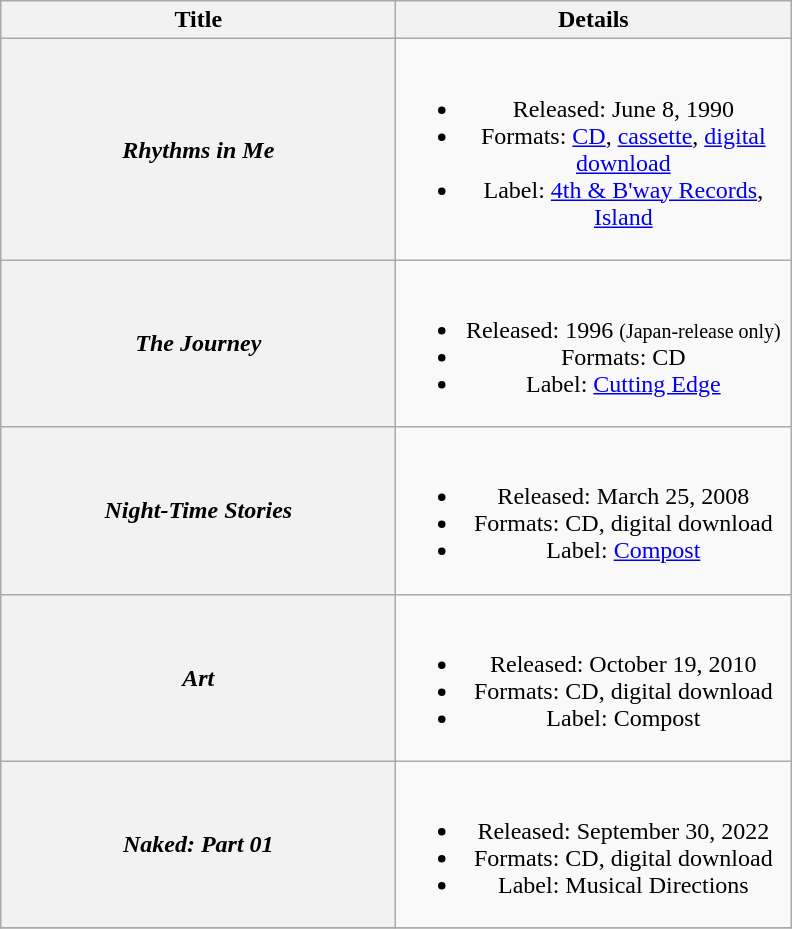<table class="wikitable plainrowheaders" style="text-align:center;">
<tr>
<th scope="col" rowspan="1" style="width:16em;">Title</th>
<th scope="col" rowspan="1" style="width:16em;">Details</th>
</tr>
<tr>
<th scope="row"><em>Rhythms in Me</em></th>
<td><br><ul><li>Released: June 8, 1990</li><li>Formats: <a href='#'>CD</a>, <a href='#'>cassette</a>, <a href='#'>digital download</a></li><li>Label: <a href='#'>4th & B'way Records</a>, <a href='#'>Island</a></li></ul></td>
</tr>
<tr>
<th scope="row"><em>The Journey</em></th>
<td><br><ul><li>Released: 1996 <small>(Japan-release only)</small></li><li>Formats: CD</li><li>Label: <a href='#'>Cutting Edge</a></li></ul></td>
</tr>
<tr>
<th scope="row"><em>Night-Time Stories</em></th>
<td><br><ul><li>Released: March 25, 2008</li><li>Formats: CD, digital download</li><li>Label: <a href='#'>Compost</a></li></ul></td>
</tr>
<tr>
<th scope="row"><em>Art</em></th>
<td><br><ul><li>Released: October 19, 2010</li><li>Formats: CD, digital download</li><li>Label: Compost</li></ul></td>
</tr>
<tr>
<th scope="row"><em>Naked: Part 01</em></th>
<td><br><ul><li>Released: September 30, 2022</li><li>Formats: CD, digital download</li><li>Label: Musical Directions</li></ul></td>
</tr>
<tr>
</tr>
</table>
